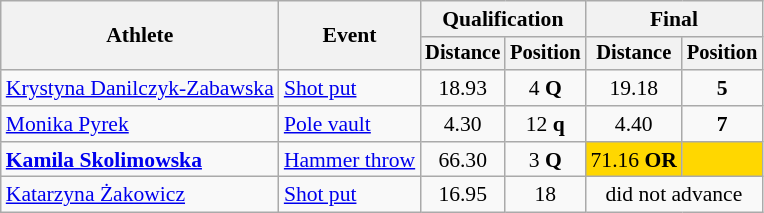<table class=wikitable style="font-size:90%">
<tr>
<th rowspan="2">Athlete</th>
<th rowspan="2">Event</th>
<th colspan="2">Qualification</th>
<th colspan="2">Final</th>
</tr>
<tr style="font-size:95%">
<th>Distance</th>
<th>Position</th>
<th>Distance</th>
<th>Position</th>
</tr>
<tr align=center>
<td align=left><a href='#'>Krystyna Danilczyk-Zabawska</a></td>
<td align=left><a href='#'>Shot put</a></td>
<td>18.93</td>
<td>4 <strong>Q</strong></td>
<td>19.18</td>
<td><strong>5</strong></td>
</tr>
<tr align=center>
<td align=left><a href='#'>Monika Pyrek</a></td>
<td align=left><a href='#'>Pole vault</a></td>
<td>4.30</td>
<td>12 <strong>q</strong></td>
<td>4.40</td>
<td><strong>7</strong></td>
</tr>
<tr align=center>
<td align=left><strong><a href='#'>Kamila Skolimowska</a></strong></td>
<td align=left><a href='#'>Hammer throw</a></td>
<td>66.30</td>
<td>3 <strong>Q</strong></td>
<td align="center" bgcolor='gold'>71.16 <strong>OR</strong></td>
<td align="center" bgcolor='gold'></td>
</tr>
<tr align=center>
<td align=left><a href='#'>Katarzyna Żakowicz</a></td>
<td align=left><a href='#'>Shot put</a></td>
<td>16.95</td>
<td>18</td>
<td colspan=2>did not advance</td>
</tr>
</table>
